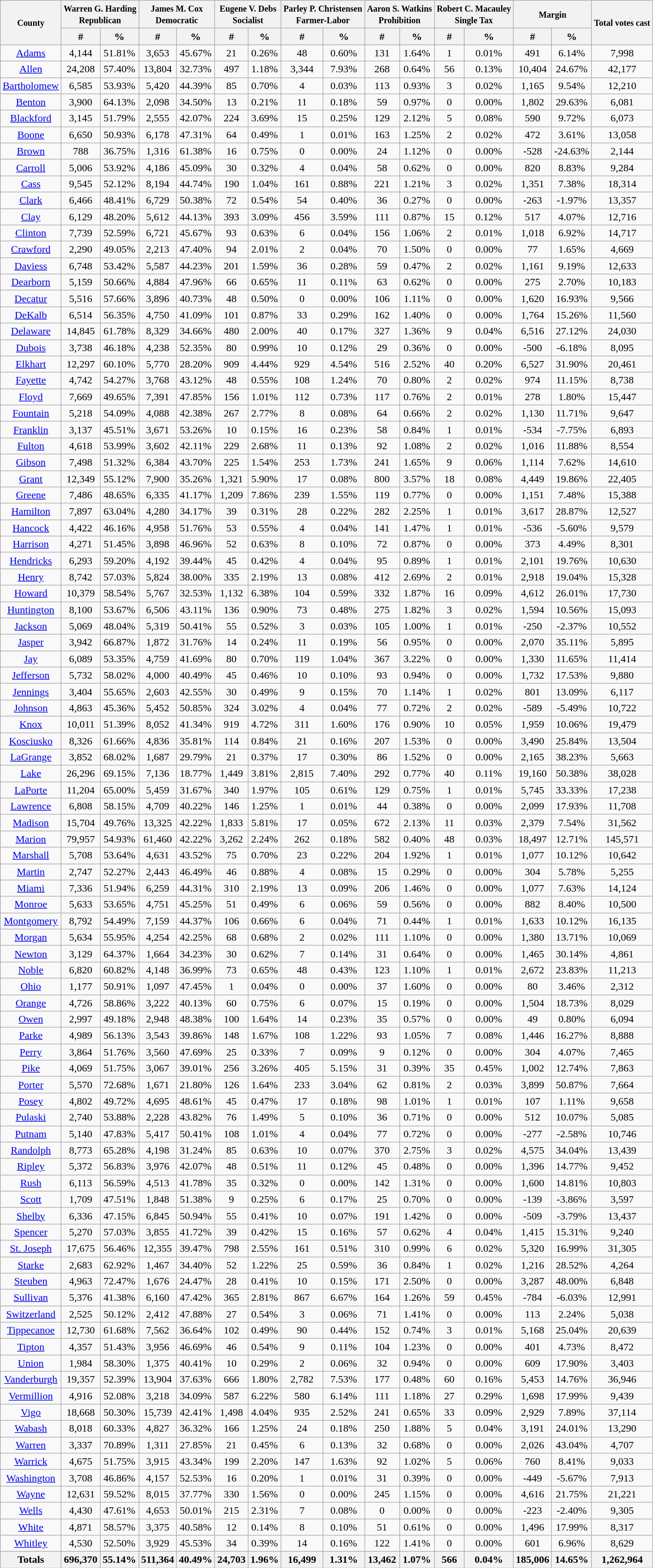<table class="wikitable sortable mw-collapsible mw-collapsed">
<tr>
<th rowspan="2"><small>County</small></th>
<th colspan="2"><small>Warren G. Harding</small><br><small>Republican</small></th>
<th colspan="2"><small>James M. Cox</small><br><small>Democratic</small></th>
<th colspan="2"><small>Eugene V. Debs</small><br><small>Socialist</small></th>
<th colspan="2"><small>Parley P. Christensen</small><br><small>Farmer-Labor</small></th>
<th colspan="2"><small>Aaron S. Watkins</small><br><small>Prohibition</small></th>
<th colspan="2"><small>Robert C. Macauley</small><br><small>Single Tax</small></th>
<th colspan="2"><small>Margin</small></th>
<th rowspan="2"><small>Total votes cast</small></th>
</tr>
<tr bgcolor="lightgrey">
<th data-sort-type="number">#</th>
<th data-sort-type="number">%</th>
<th data-sort-type="number">#</th>
<th data-sort-type="number">%</th>
<th data-sort-type="number">#</th>
<th data-sort-type="number">%</th>
<th data-sort-type="number">#</th>
<th data-sort-type="number">%</th>
<th data-sort-type="number">#</th>
<th data-sort-type="number">%</th>
<th data-sort-type="number">#</th>
<th data-sort-type="number">%</th>
<th data-sort-type="number">#</th>
<th data-sort-type="number">%</th>
</tr>
<tr style="text-align:center;">
<td><a href='#'>Adams</a></td>
<td>4,144</td>
<td>51.81%</td>
<td>3,653</td>
<td>45.67%</td>
<td>21</td>
<td>0.26%</td>
<td>48</td>
<td>0.60%</td>
<td>131</td>
<td>1.64%</td>
<td>1</td>
<td>0.01%</td>
<td>491</td>
<td>6.14%</td>
<td>7,998</td>
</tr>
<tr style="text-align:center;">
<td><a href='#'>Allen</a></td>
<td>24,208</td>
<td>57.40%</td>
<td>13,804</td>
<td>32.73%</td>
<td>497</td>
<td>1.18%</td>
<td>3,344</td>
<td>7.93%</td>
<td>268</td>
<td>0.64%</td>
<td>56</td>
<td>0.13%</td>
<td>10,404</td>
<td>24.67%</td>
<td>42,177</td>
</tr>
<tr style="text-align:center;">
<td><a href='#'>Bartholomew</a></td>
<td>6,585</td>
<td>53.93%</td>
<td>5,420</td>
<td>44.39%</td>
<td>85</td>
<td>0.70%</td>
<td>4</td>
<td>0.03%</td>
<td>113</td>
<td>0.93%</td>
<td>3</td>
<td>0.02%</td>
<td>1,165</td>
<td>9.54%</td>
<td>12,210</td>
</tr>
<tr style="text-align:center;">
<td><a href='#'>Benton</a></td>
<td>3,900</td>
<td>64.13%</td>
<td>2,098</td>
<td>34.50%</td>
<td>13</td>
<td>0.21%</td>
<td>11</td>
<td>0.18%</td>
<td>59</td>
<td>0.97%</td>
<td>0</td>
<td>0.00%</td>
<td>1,802</td>
<td>29.63%</td>
<td>6,081</td>
</tr>
<tr style="text-align:center;">
<td><a href='#'>Blackford</a></td>
<td>3,145</td>
<td>51.79%</td>
<td>2,555</td>
<td>42.07%</td>
<td>224</td>
<td>3.69%</td>
<td>15</td>
<td>0.25%</td>
<td>129</td>
<td>2.12%</td>
<td>5</td>
<td>0.08%</td>
<td>590</td>
<td>9.72%</td>
<td>6,073</td>
</tr>
<tr style="text-align:center;">
<td><a href='#'>Boone</a></td>
<td>6,650</td>
<td>50.93%</td>
<td>6,178</td>
<td>47.31%</td>
<td>64</td>
<td>0.49%</td>
<td>1</td>
<td>0.01%</td>
<td>163</td>
<td>1.25%</td>
<td>2</td>
<td>0.02%</td>
<td>472</td>
<td>3.61%</td>
<td>13,058</td>
</tr>
<tr style="text-align:center;">
<td><a href='#'>Brown</a></td>
<td>788</td>
<td>36.75%</td>
<td>1,316</td>
<td>61.38%</td>
<td>16</td>
<td>0.75%</td>
<td>0</td>
<td>0.00%</td>
<td>24</td>
<td>1.12%</td>
<td>0</td>
<td>0.00%</td>
<td>-528</td>
<td>-24.63%</td>
<td>2,144</td>
</tr>
<tr style="text-align:center;">
<td><a href='#'>Carroll</a></td>
<td>5,006</td>
<td>53.92%</td>
<td>4,186</td>
<td>45.09%</td>
<td>30</td>
<td>0.32%</td>
<td>4</td>
<td>0.04%</td>
<td>58</td>
<td>0.62%</td>
<td>0</td>
<td>0.00%</td>
<td>820</td>
<td>8.83%</td>
<td>9,284</td>
</tr>
<tr style="text-align:center;">
<td><a href='#'>Cass</a></td>
<td>9,545</td>
<td>52.12%</td>
<td>8,194</td>
<td>44.74%</td>
<td>190</td>
<td>1.04%</td>
<td>161</td>
<td>0.88%</td>
<td>221</td>
<td>1.21%</td>
<td>3</td>
<td>0.02%</td>
<td>1,351</td>
<td>7.38%</td>
<td>18,314</td>
</tr>
<tr style="text-align:center;">
<td><a href='#'>Clark</a></td>
<td>6,466</td>
<td>48.41%</td>
<td>6,729</td>
<td>50.38%</td>
<td>72</td>
<td>0.54%</td>
<td>54</td>
<td>0.40%</td>
<td>36</td>
<td>0.27%</td>
<td>0</td>
<td>0.00%</td>
<td>-263</td>
<td>-1.97%</td>
<td>13,357</td>
</tr>
<tr style="text-align:center;">
<td><a href='#'>Clay</a></td>
<td>6,129</td>
<td>48.20%</td>
<td>5,612</td>
<td>44.13%</td>
<td>393</td>
<td>3.09%</td>
<td>456</td>
<td>3.59%</td>
<td>111</td>
<td>0.87%</td>
<td>15</td>
<td>0.12%</td>
<td>517</td>
<td>4.07%</td>
<td>12,716</td>
</tr>
<tr style="text-align:center;">
<td><a href='#'>Clinton</a></td>
<td>7,739</td>
<td>52.59%</td>
<td>6,721</td>
<td>45.67%</td>
<td>93</td>
<td>0.63%</td>
<td>6</td>
<td>0.04%</td>
<td>156</td>
<td>1.06%</td>
<td>2</td>
<td>0.01%</td>
<td>1,018</td>
<td>6.92%</td>
<td>14,717</td>
</tr>
<tr style="text-align:center;">
<td><a href='#'>Crawford</a></td>
<td>2,290</td>
<td>49.05%</td>
<td>2,213</td>
<td>47.40%</td>
<td>94</td>
<td>2.01%</td>
<td>2</td>
<td>0.04%</td>
<td>70</td>
<td>1.50%</td>
<td>0</td>
<td>0.00%</td>
<td>77</td>
<td>1.65%</td>
<td>4,669</td>
</tr>
<tr style="text-align:center;">
<td><a href='#'>Daviess</a></td>
<td>6,748</td>
<td>53.42%</td>
<td>5,587</td>
<td>44.23%</td>
<td>201</td>
<td>1.59%</td>
<td>36</td>
<td>0.28%</td>
<td>59</td>
<td>0.47%</td>
<td>2</td>
<td>0.02%</td>
<td>1,161</td>
<td>9.19%</td>
<td>12,633</td>
</tr>
<tr style="text-align:center;">
<td><a href='#'>Dearborn</a></td>
<td>5,159</td>
<td>50.66%</td>
<td>4,884</td>
<td>47.96%</td>
<td>66</td>
<td>0.65%</td>
<td>11</td>
<td>0.11%</td>
<td>63</td>
<td>0.62%</td>
<td>0</td>
<td>0.00%</td>
<td>275</td>
<td>2.70%</td>
<td>10,183</td>
</tr>
<tr style="text-align:center;">
<td><a href='#'>Decatur</a></td>
<td>5,516</td>
<td>57.66%</td>
<td>3,896</td>
<td>40.73%</td>
<td>48</td>
<td>0.50%</td>
<td>0</td>
<td>0.00%</td>
<td>106</td>
<td>1.11%</td>
<td>0</td>
<td>0.00%</td>
<td>1,620</td>
<td>16.93%</td>
<td>9,566</td>
</tr>
<tr style="text-align:center;">
<td><a href='#'>DeKalb</a></td>
<td>6,514</td>
<td>56.35%</td>
<td>4,750</td>
<td>41.09%</td>
<td>101</td>
<td>0.87%</td>
<td>33</td>
<td>0.29%</td>
<td>162</td>
<td>1.40%</td>
<td>0</td>
<td>0.00%</td>
<td>1,764</td>
<td>15.26%</td>
<td>11,560</td>
</tr>
<tr style="text-align:center;">
<td><a href='#'>Delaware</a></td>
<td>14,845</td>
<td>61.78%</td>
<td>8,329</td>
<td>34.66%</td>
<td>480</td>
<td>2.00%</td>
<td>40</td>
<td>0.17%</td>
<td>327</td>
<td>1.36%</td>
<td>9</td>
<td>0.04%</td>
<td>6,516</td>
<td>27.12%</td>
<td>24,030</td>
</tr>
<tr style="text-align:center;">
<td><a href='#'>Dubois</a></td>
<td>3,738</td>
<td>46.18%</td>
<td>4,238</td>
<td>52.35%</td>
<td>80</td>
<td>0.99%</td>
<td>10</td>
<td>0.12%</td>
<td>29</td>
<td>0.36%</td>
<td>0</td>
<td>0.00%</td>
<td>-500</td>
<td>-6.18%</td>
<td>8,095</td>
</tr>
<tr style="text-align:center;">
<td><a href='#'>Elkhart</a></td>
<td>12,297</td>
<td>60.10%</td>
<td>5,770</td>
<td>28.20%</td>
<td>909</td>
<td>4.44%</td>
<td>929</td>
<td>4.54%</td>
<td>516</td>
<td>2.52%</td>
<td>40</td>
<td>0.20%</td>
<td>6,527</td>
<td>31.90%</td>
<td>20,461</td>
</tr>
<tr style="text-align:center;">
<td><a href='#'>Fayette</a></td>
<td>4,742</td>
<td>54.27%</td>
<td>3,768</td>
<td>43.12%</td>
<td>48</td>
<td>0.55%</td>
<td>108</td>
<td>1.24%</td>
<td>70</td>
<td>0.80%</td>
<td>2</td>
<td>0.02%</td>
<td>974</td>
<td>11.15%</td>
<td>8,738</td>
</tr>
<tr style="text-align:center;">
<td><a href='#'>Floyd</a></td>
<td>7,669</td>
<td>49.65%</td>
<td>7,391</td>
<td>47.85%</td>
<td>156</td>
<td>1.01%</td>
<td>112</td>
<td>0.73%</td>
<td>117</td>
<td>0.76%</td>
<td>2</td>
<td>0.01%</td>
<td>278</td>
<td>1.80%</td>
<td>15,447</td>
</tr>
<tr style="text-align:center;">
<td><a href='#'>Fountain</a></td>
<td>5,218</td>
<td>54.09%</td>
<td>4,088</td>
<td>42.38%</td>
<td>267</td>
<td>2.77%</td>
<td>8</td>
<td>0.08%</td>
<td>64</td>
<td>0.66%</td>
<td>2</td>
<td>0.02%</td>
<td>1,130</td>
<td>11.71%</td>
<td>9,647</td>
</tr>
<tr style="text-align:center;">
<td><a href='#'>Franklin</a></td>
<td>3,137</td>
<td>45.51%</td>
<td>3,671</td>
<td>53.26%</td>
<td>10</td>
<td>0.15%</td>
<td>16</td>
<td>0.23%</td>
<td>58</td>
<td>0.84%</td>
<td>1</td>
<td>0.01%</td>
<td>-534</td>
<td>-7.75%</td>
<td>6,893</td>
</tr>
<tr style="text-align:center;">
<td><a href='#'>Fulton</a></td>
<td>4,618</td>
<td>53.99%</td>
<td>3,602</td>
<td>42.11%</td>
<td>229</td>
<td>2.68%</td>
<td>11</td>
<td>0.13%</td>
<td>92</td>
<td>1.08%</td>
<td>2</td>
<td>0.02%</td>
<td>1,016</td>
<td>11.88%</td>
<td>8,554</td>
</tr>
<tr style="text-align:center;">
<td><a href='#'>Gibson</a></td>
<td>7,498</td>
<td>51.32%</td>
<td>6,384</td>
<td>43.70%</td>
<td>225</td>
<td>1.54%</td>
<td>253</td>
<td>1.73%</td>
<td>241</td>
<td>1.65%</td>
<td>9</td>
<td>0.06%</td>
<td>1,114</td>
<td>7.62%</td>
<td>14,610</td>
</tr>
<tr style="text-align:center;">
<td><a href='#'>Grant</a></td>
<td>12,349</td>
<td>55.12%</td>
<td>7,900</td>
<td>35.26%</td>
<td>1,321</td>
<td>5.90%</td>
<td>17</td>
<td>0.08%</td>
<td>800</td>
<td>3.57%</td>
<td>18</td>
<td>0.08%</td>
<td>4,449</td>
<td>19.86%</td>
<td>22,405</td>
</tr>
<tr style="text-align:center;">
<td><a href='#'>Greene</a></td>
<td>7,486</td>
<td>48.65%</td>
<td>6,335</td>
<td>41.17%</td>
<td>1,209</td>
<td>7.86%</td>
<td>239</td>
<td>1.55%</td>
<td>119</td>
<td>0.77%</td>
<td>0</td>
<td>0.00%</td>
<td>1,151</td>
<td>7.48%</td>
<td>15,388</td>
</tr>
<tr style="text-align:center;">
<td><a href='#'>Hamilton</a></td>
<td>7,897</td>
<td>63.04%</td>
<td>4,280</td>
<td>34.17%</td>
<td>39</td>
<td>0.31%</td>
<td>28</td>
<td>0.22%</td>
<td>282</td>
<td>2.25%</td>
<td>1</td>
<td>0.01%</td>
<td>3,617</td>
<td>28.87%</td>
<td>12,527</td>
</tr>
<tr style="text-align:center;">
<td><a href='#'>Hancock</a></td>
<td>4,422</td>
<td>46.16%</td>
<td>4,958</td>
<td>51.76%</td>
<td>53</td>
<td>0.55%</td>
<td>4</td>
<td>0.04%</td>
<td>141</td>
<td>1.47%</td>
<td>1</td>
<td>0.01%</td>
<td>-536</td>
<td>-5.60%</td>
<td>9,579</td>
</tr>
<tr style="text-align:center;">
<td><a href='#'>Harrison</a></td>
<td>4,271</td>
<td>51.45%</td>
<td>3,898</td>
<td>46.96%</td>
<td>52</td>
<td>0.63%</td>
<td>8</td>
<td>0.10%</td>
<td>72</td>
<td>0.87%</td>
<td>0</td>
<td>0.00%</td>
<td>373</td>
<td>4.49%</td>
<td>8,301</td>
</tr>
<tr style="text-align:center;">
<td><a href='#'>Hendricks</a></td>
<td>6,293</td>
<td>59.20%</td>
<td>4,192</td>
<td>39.44%</td>
<td>45</td>
<td>0.42%</td>
<td>4</td>
<td>0.04%</td>
<td>95</td>
<td>0.89%</td>
<td>1</td>
<td>0.01%</td>
<td>2,101</td>
<td>19.76%</td>
<td>10,630</td>
</tr>
<tr style="text-align:center;">
<td><a href='#'>Henry</a></td>
<td>8,742</td>
<td>57.03%</td>
<td>5,824</td>
<td>38.00%</td>
<td>335</td>
<td>2.19%</td>
<td>13</td>
<td>0.08%</td>
<td>412</td>
<td>2.69%</td>
<td>2</td>
<td>0.01%</td>
<td>2,918</td>
<td>19.04%</td>
<td>15,328</td>
</tr>
<tr style="text-align:center;">
<td><a href='#'>Howard</a></td>
<td>10,379</td>
<td>58.54%</td>
<td>5,767</td>
<td>32.53%</td>
<td>1,132</td>
<td>6.38%</td>
<td>104</td>
<td>0.59%</td>
<td>332</td>
<td>1.87%</td>
<td>16</td>
<td>0.09%</td>
<td>4,612</td>
<td>26.01%</td>
<td>17,730</td>
</tr>
<tr style="text-align:center;">
<td><a href='#'>Huntington</a></td>
<td>8,100</td>
<td>53.67%</td>
<td>6,506</td>
<td>43.11%</td>
<td>136</td>
<td>0.90%</td>
<td>73</td>
<td>0.48%</td>
<td>275</td>
<td>1.82%</td>
<td>3</td>
<td>0.02%</td>
<td>1,594</td>
<td>10.56%</td>
<td>15,093</td>
</tr>
<tr style="text-align:center;">
<td><a href='#'>Jackson</a></td>
<td>5,069</td>
<td>48.04%</td>
<td>5,319</td>
<td>50.41%</td>
<td>55</td>
<td>0.52%</td>
<td>3</td>
<td>0.03%</td>
<td>105</td>
<td>1.00%</td>
<td>1</td>
<td>0.01%</td>
<td>-250</td>
<td>-2.37%</td>
<td>10,552</td>
</tr>
<tr style="text-align:center;">
<td><a href='#'>Jasper</a></td>
<td>3,942</td>
<td>66.87%</td>
<td>1,872</td>
<td>31.76%</td>
<td>14</td>
<td>0.24%</td>
<td>11</td>
<td>0.19%</td>
<td>56</td>
<td>0.95%</td>
<td>0</td>
<td>0.00%</td>
<td>2,070</td>
<td>35.11%</td>
<td>5,895</td>
</tr>
<tr style="text-align:center;">
<td><a href='#'>Jay</a></td>
<td>6,089</td>
<td>53.35%</td>
<td>4,759</td>
<td>41.69%</td>
<td>80</td>
<td>0.70%</td>
<td>119</td>
<td>1.04%</td>
<td>367</td>
<td>3.22%</td>
<td>0</td>
<td>0.00%</td>
<td>1,330</td>
<td>11.65%</td>
<td>11,414</td>
</tr>
<tr style="text-align:center;">
<td><a href='#'>Jefferson</a></td>
<td>5,732</td>
<td>58.02%</td>
<td>4,000</td>
<td>40.49%</td>
<td>45</td>
<td>0.46%</td>
<td>10</td>
<td>0.10%</td>
<td>93</td>
<td>0.94%</td>
<td>0</td>
<td>0.00%</td>
<td>1,732</td>
<td>17.53%</td>
<td>9,880</td>
</tr>
<tr style="text-align:center;">
<td><a href='#'>Jennings</a></td>
<td>3,404</td>
<td>55.65%</td>
<td>2,603</td>
<td>42.55%</td>
<td>30</td>
<td>0.49%</td>
<td>9</td>
<td>0.15%</td>
<td>70</td>
<td>1.14%</td>
<td>1</td>
<td>0.02%</td>
<td>801</td>
<td>13.09%</td>
<td>6,117</td>
</tr>
<tr style="text-align:center;">
<td><a href='#'>Johnson</a></td>
<td>4,863</td>
<td>45.36%</td>
<td>5,452</td>
<td>50.85%</td>
<td>324</td>
<td>3.02%</td>
<td>4</td>
<td>0.04%</td>
<td>77</td>
<td>0.72%</td>
<td>2</td>
<td>0.02%</td>
<td>-589</td>
<td>-5.49%</td>
<td>10,722</td>
</tr>
<tr style="text-align:center;">
<td><a href='#'>Knox</a></td>
<td>10,011</td>
<td>51.39%</td>
<td>8,052</td>
<td>41.34%</td>
<td>919</td>
<td>4.72%</td>
<td>311</td>
<td>1.60%</td>
<td>176</td>
<td>0.90%</td>
<td>10</td>
<td>0.05%</td>
<td>1,959</td>
<td>10.06%</td>
<td>19,479</td>
</tr>
<tr style="text-align:center;">
<td><a href='#'>Kosciusko</a></td>
<td>8,326</td>
<td>61.66%</td>
<td>4,836</td>
<td>35.81%</td>
<td>114</td>
<td>0.84%</td>
<td>21</td>
<td>0.16%</td>
<td>207</td>
<td>1.53%</td>
<td>0</td>
<td>0.00%</td>
<td>3,490</td>
<td>25.84%</td>
<td>13,504</td>
</tr>
<tr style="text-align:center;">
<td><a href='#'>LaGrange</a></td>
<td>3,852</td>
<td>68.02%</td>
<td>1,687</td>
<td>29.79%</td>
<td>21</td>
<td>0.37%</td>
<td>17</td>
<td>0.30%</td>
<td>86</td>
<td>1.52%</td>
<td>0</td>
<td>0.00%</td>
<td>2,165</td>
<td>38.23%</td>
<td>5,663</td>
</tr>
<tr style="text-align:center;">
<td><a href='#'>Lake</a></td>
<td>26,296</td>
<td>69.15%</td>
<td>7,136</td>
<td>18.77%</td>
<td>1,449</td>
<td>3.81%</td>
<td>2,815</td>
<td>7.40%</td>
<td>292</td>
<td>0.77%</td>
<td>40</td>
<td>0.11%</td>
<td>19,160</td>
<td>50.38%</td>
<td>38,028</td>
</tr>
<tr style="text-align:center;">
<td><a href='#'>LaPorte</a></td>
<td>11,204</td>
<td>65.00%</td>
<td>5,459</td>
<td>31.67%</td>
<td>340</td>
<td>1.97%</td>
<td>105</td>
<td>0.61%</td>
<td>129</td>
<td>0.75%</td>
<td>1</td>
<td>0.01%</td>
<td>5,745</td>
<td>33.33%</td>
<td>17,238</td>
</tr>
<tr style="text-align:center;">
<td><a href='#'>Lawrence</a></td>
<td>6,808</td>
<td>58.15%</td>
<td>4,709</td>
<td>40.22%</td>
<td>146</td>
<td>1.25%</td>
<td>1</td>
<td>0.01%</td>
<td>44</td>
<td>0.38%</td>
<td>0</td>
<td>0.00%</td>
<td>2,099</td>
<td>17.93%</td>
<td>11,708</td>
</tr>
<tr style="text-align:center;">
<td><a href='#'>Madison</a></td>
<td>15,704</td>
<td>49.76%</td>
<td>13,325</td>
<td>42.22%</td>
<td>1,833</td>
<td>5.81%</td>
<td>17</td>
<td>0.05%</td>
<td>672</td>
<td>2.13%</td>
<td>11</td>
<td>0.03%</td>
<td>2,379</td>
<td>7.54%</td>
<td>31,562</td>
</tr>
<tr style="text-align:center;">
<td><a href='#'>Marion</a></td>
<td>79,957</td>
<td>54.93%</td>
<td>61,460</td>
<td>42.22%</td>
<td>3,262</td>
<td>2.24%</td>
<td>262</td>
<td>0.18%</td>
<td>582</td>
<td>0.40%</td>
<td>48</td>
<td>0.03%</td>
<td>18,497</td>
<td>12.71%</td>
<td>145,571</td>
</tr>
<tr style="text-align:center;">
<td><a href='#'>Marshall</a></td>
<td>5,708</td>
<td>53.64%</td>
<td>4,631</td>
<td>43.52%</td>
<td>75</td>
<td>0.70%</td>
<td>23</td>
<td>0.22%</td>
<td>204</td>
<td>1.92%</td>
<td>1</td>
<td>0.01%</td>
<td>1,077</td>
<td>10.12%</td>
<td>10,642</td>
</tr>
<tr style="text-align:center;">
<td><a href='#'>Martin</a></td>
<td>2,747</td>
<td>52.27%</td>
<td>2,443</td>
<td>46.49%</td>
<td>46</td>
<td>0.88%</td>
<td>4</td>
<td>0.08%</td>
<td>15</td>
<td>0.29%</td>
<td>0</td>
<td>0.00%</td>
<td>304</td>
<td>5.78%</td>
<td>5,255</td>
</tr>
<tr style="text-align:center;">
<td><a href='#'>Miami</a></td>
<td>7,336</td>
<td>51.94%</td>
<td>6,259</td>
<td>44.31%</td>
<td>310</td>
<td>2.19%</td>
<td>13</td>
<td>0.09%</td>
<td>206</td>
<td>1.46%</td>
<td>0</td>
<td>0.00%</td>
<td>1,077</td>
<td>7.63%</td>
<td>14,124</td>
</tr>
<tr style="text-align:center;">
<td><a href='#'>Monroe</a></td>
<td>5,633</td>
<td>53.65%</td>
<td>4,751</td>
<td>45.25%</td>
<td>51</td>
<td>0.49%</td>
<td>6</td>
<td>0.06%</td>
<td>59</td>
<td>0.56%</td>
<td>0</td>
<td>0.00%</td>
<td>882</td>
<td>8.40%</td>
<td>10,500</td>
</tr>
<tr style="text-align:center;">
<td><a href='#'>Montgomery</a></td>
<td>8,792</td>
<td>54.49%</td>
<td>7,159</td>
<td>44.37%</td>
<td>106</td>
<td>0.66%</td>
<td>6</td>
<td>0.04%</td>
<td>71</td>
<td>0.44%</td>
<td>1</td>
<td>0.01%</td>
<td>1,633</td>
<td>10.12%</td>
<td>16,135</td>
</tr>
<tr style="text-align:center;">
<td><a href='#'>Morgan</a></td>
<td>5,634</td>
<td>55.95%</td>
<td>4,254</td>
<td>42.25%</td>
<td>68</td>
<td>0.68%</td>
<td>2</td>
<td>0.02%</td>
<td>111</td>
<td>1.10%</td>
<td>0</td>
<td>0.00%</td>
<td>1,380</td>
<td>13.71%</td>
<td>10,069</td>
</tr>
<tr style="text-align:center;">
<td><a href='#'>Newton</a></td>
<td>3,129</td>
<td>64.37%</td>
<td>1,664</td>
<td>34.23%</td>
<td>30</td>
<td>0.62%</td>
<td>7</td>
<td>0.14%</td>
<td>31</td>
<td>0.64%</td>
<td>0</td>
<td>0.00%</td>
<td>1,465</td>
<td>30.14%</td>
<td>4,861</td>
</tr>
<tr style="text-align:center;">
<td><a href='#'>Noble</a></td>
<td>6,820</td>
<td>60.82%</td>
<td>4,148</td>
<td>36.99%</td>
<td>73</td>
<td>0.65%</td>
<td>48</td>
<td>0.43%</td>
<td>123</td>
<td>1.10%</td>
<td>1</td>
<td>0.01%</td>
<td>2,672</td>
<td>23.83%</td>
<td>11,213</td>
</tr>
<tr style="text-align:center;">
<td><a href='#'>Ohio</a></td>
<td>1,177</td>
<td>50.91%</td>
<td>1,097</td>
<td>47.45%</td>
<td>1</td>
<td>0.04%</td>
<td>0</td>
<td>0.00%</td>
<td>37</td>
<td>1.60%</td>
<td>0</td>
<td>0.00%</td>
<td>80</td>
<td>3.46%</td>
<td>2,312</td>
</tr>
<tr style="text-align:center;">
<td><a href='#'>Orange</a></td>
<td>4,726</td>
<td>58.86%</td>
<td>3,222</td>
<td>40.13%</td>
<td>60</td>
<td>0.75%</td>
<td>6</td>
<td>0.07%</td>
<td>15</td>
<td>0.19%</td>
<td>0</td>
<td>0.00%</td>
<td>1,504</td>
<td>18.73%</td>
<td>8,029</td>
</tr>
<tr style="text-align:center;">
<td><a href='#'>Owen</a></td>
<td>2,997</td>
<td>49.18%</td>
<td>2,948</td>
<td>48.38%</td>
<td>100</td>
<td>1.64%</td>
<td>14</td>
<td>0.23%</td>
<td>35</td>
<td>0.57%</td>
<td>0</td>
<td>0.00%</td>
<td>49</td>
<td>0.80%</td>
<td>6,094</td>
</tr>
<tr style="text-align:center;">
<td><a href='#'>Parke</a></td>
<td>4,989</td>
<td>56.13%</td>
<td>3,543</td>
<td>39.86%</td>
<td>148</td>
<td>1.67%</td>
<td>108</td>
<td>1.22%</td>
<td>93</td>
<td>1.05%</td>
<td>7</td>
<td>0.08%</td>
<td>1,446</td>
<td>16.27%</td>
<td>8,888</td>
</tr>
<tr style="text-align:center;">
<td><a href='#'>Perry</a></td>
<td>3,864</td>
<td>51.76%</td>
<td>3,560</td>
<td>47.69%</td>
<td>25</td>
<td>0.33%</td>
<td>7</td>
<td>0.09%</td>
<td>9</td>
<td>0.12%</td>
<td>0</td>
<td>0.00%</td>
<td>304</td>
<td>4.07%</td>
<td>7,465</td>
</tr>
<tr style="text-align:center;">
<td><a href='#'>Pike</a></td>
<td>4,069</td>
<td>51.75%</td>
<td>3,067</td>
<td>39.01%</td>
<td>256</td>
<td>3.26%</td>
<td>405</td>
<td>5.15%</td>
<td>31</td>
<td>0.39%</td>
<td>35</td>
<td>0.45%</td>
<td>1,002</td>
<td>12.74%</td>
<td>7,863</td>
</tr>
<tr style="text-align:center;">
<td><a href='#'>Porter</a></td>
<td>5,570</td>
<td>72.68%</td>
<td>1,671</td>
<td>21.80%</td>
<td>126</td>
<td>1.64%</td>
<td>233</td>
<td>3.04%</td>
<td>62</td>
<td>0.81%</td>
<td>2</td>
<td>0.03%</td>
<td>3,899</td>
<td>50.87%</td>
<td>7,664</td>
</tr>
<tr style="text-align:center;">
<td><a href='#'>Posey</a></td>
<td>4,802</td>
<td>49.72%</td>
<td>4,695</td>
<td>48.61%</td>
<td>45</td>
<td>0.47%</td>
<td>17</td>
<td>0.18%</td>
<td>98</td>
<td>1.01%</td>
<td>1</td>
<td>0.01%</td>
<td>107</td>
<td>1.11%</td>
<td>9,658</td>
</tr>
<tr style="text-align:center;">
<td><a href='#'>Pulaski</a></td>
<td>2,740</td>
<td>53.88%</td>
<td>2,228</td>
<td>43.82%</td>
<td>76</td>
<td>1.49%</td>
<td>5</td>
<td>0.10%</td>
<td>36</td>
<td>0.71%</td>
<td>0</td>
<td>0.00%</td>
<td>512</td>
<td>10.07%</td>
<td>5,085</td>
</tr>
<tr style="text-align:center;">
<td><a href='#'>Putnam</a></td>
<td>5,140</td>
<td>47.83%</td>
<td>5,417</td>
<td>50.41%</td>
<td>108</td>
<td>1.01%</td>
<td>4</td>
<td>0.04%</td>
<td>77</td>
<td>0.72%</td>
<td>0</td>
<td>0.00%</td>
<td>-277</td>
<td>-2.58%</td>
<td>10,746</td>
</tr>
<tr style="text-align:center;">
<td><a href='#'>Randolph</a></td>
<td>8,773</td>
<td>65.28%</td>
<td>4,198</td>
<td>31.24%</td>
<td>85</td>
<td>0.63%</td>
<td>10</td>
<td>0.07%</td>
<td>370</td>
<td>2.75%</td>
<td>3</td>
<td>0.02%</td>
<td>4,575</td>
<td>34.04%</td>
<td>13,439</td>
</tr>
<tr style="text-align:center;">
<td><a href='#'>Ripley</a></td>
<td>5,372</td>
<td>56.83%</td>
<td>3,976</td>
<td>42.07%</td>
<td>48</td>
<td>0.51%</td>
<td>11</td>
<td>0.12%</td>
<td>45</td>
<td>0.48%</td>
<td>0</td>
<td>0.00%</td>
<td>1,396</td>
<td>14.77%</td>
<td>9,452</td>
</tr>
<tr style="text-align:center;">
<td><a href='#'>Rush</a></td>
<td>6,113</td>
<td>56.59%</td>
<td>4,513</td>
<td>41.78%</td>
<td>35</td>
<td>0.32%</td>
<td>0</td>
<td>0.00%</td>
<td>142</td>
<td>1.31%</td>
<td>0</td>
<td>0.00%</td>
<td>1,600</td>
<td>14.81%</td>
<td>10,803</td>
</tr>
<tr style="text-align:center;">
<td><a href='#'>Scott</a></td>
<td>1,709</td>
<td>47.51%</td>
<td>1,848</td>
<td>51.38%</td>
<td>9</td>
<td>0.25%</td>
<td>6</td>
<td>0.17%</td>
<td>25</td>
<td>0.70%</td>
<td>0</td>
<td>0.00%</td>
<td>-139</td>
<td>-3.86%</td>
<td>3,597</td>
</tr>
<tr style="text-align:center;">
<td><a href='#'>Shelby</a></td>
<td>6,336</td>
<td>47.15%</td>
<td>6,845</td>
<td>50.94%</td>
<td>55</td>
<td>0.41%</td>
<td>10</td>
<td>0.07%</td>
<td>191</td>
<td>1.42%</td>
<td>0</td>
<td>0.00%</td>
<td>-509</td>
<td>-3.79%</td>
<td>13,437</td>
</tr>
<tr style="text-align:center;">
<td><a href='#'>Spencer</a></td>
<td>5,270</td>
<td>57.03%</td>
<td>3,855</td>
<td>41.72%</td>
<td>39</td>
<td>0.42%</td>
<td>15</td>
<td>0.16%</td>
<td>57</td>
<td>0.62%</td>
<td>4</td>
<td>0.04%</td>
<td>1,415</td>
<td>15.31%</td>
<td>9,240</td>
</tr>
<tr style="text-align:center;">
<td><a href='#'>St. Joseph</a></td>
<td>17,675</td>
<td>56.46%</td>
<td>12,355</td>
<td>39.47%</td>
<td>798</td>
<td>2.55%</td>
<td>161</td>
<td>0.51%</td>
<td>310</td>
<td>0.99%</td>
<td>6</td>
<td>0.02%</td>
<td>5,320</td>
<td>16.99%</td>
<td>31,305</td>
</tr>
<tr style="text-align:center;">
<td><a href='#'>Starke</a></td>
<td>2,683</td>
<td>62.92%</td>
<td>1,467</td>
<td>34.40%</td>
<td>52</td>
<td>1.22%</td>
<td>25</td>
<td>0.59%</td>
<td>36</td>
<td>0.84%</td>
<td>1</td>
<td>0.02%</td>
<td>1,216</td>
<td>28.52%</td>
<td>4,264</td>
</tr>
<tr style="text-align:center;">
<td><a href='#'>Steuben</a></td>
<td>4,963</td>
<td>72.47%</td>
<td>1,676</td>
<td>24.47%</td>
<td>28</td>
<td>0.41%</td>
<td>10</td>
<td>0.15%</td>
<td>171</td>
<td>2.50%</td>
<td>0</td>
<td>0.00%</td>
<td>3,287</td>
<td>48.00%</td>
<td>6,848</td>
</tr>
<tr style="text-align:center;">
<td><a href='#'>Sullivan</a></td>
<td>5,376</td>
<td>41.38%</td>
<td>6,160</td>
<td>47.42%</td>
<td>365</td>
<td>2.81%</td>
<td>867</td>
<td>6.67%</td>
<td>164</td>
<td>1.26%</td>
<td>59</td>
<td>0.45%</td>
<td>-784</td>
<td>-6.03%</td>
<td>12,991</td>
</tr>
<tr style="text-align:center;">
<td><a href='#'>Switzerland</a></td>
<td>2,525</td>
<td>50.12%</td>
<td>2,412</td>
<td>47.88%</td>
<td>27</td>
<td>0.54%</td>
<td>3</td>
<td>0.06%</td>
<td>71</td>
<td>1.41%</td>
<td>0</td>
<td>0.00%</td>
<td>113</td>
<td>2.24%</td>
<td>5,038</td>
</tr>
<tr style="text-align:center;">
<td><a href='#'>Tippecanoe</a></td>
<td>12,730</td>
<td>61.68%</td>
<td>7,562</td>
<td>36.64%</td>
<td>102</td>
<td>0.49%</td>
<td>90</td>
<td>0.44%</td>
<td>152</td>
<td>0.74%</td>
<td>3</td>
<td>0.01%</td>
<td>5,168</td>
<td>25.04%</td>
<td>20,639</td>
</tr>
<tr style="text-align:center;">
<td><a href='#'>Tipton</a></td>
<td>4,357</td>
<td>51.43%</td>
<td>3,956</td>
<td>46.69%</td>
<td>46</td>
<td>0.54%</td>
<td>9</td>
<td>0.11%</td>
<td>104</td>
<td>1.23%</td>
<td>0</td>
<td>0.00%</td>
<td>401</td>
<td>4.73%</td>
<td>8,472</td>
</tr>
<tr style="text-align:center;">
<td><a href='#'>Union</a></td>
<td>1,984</td>
<td>58.30%</td>
<td>1,375</td>
<td>40.41%</td>
<td>10</td>
<td>0.29%</td>
<td>2</td>
<td>0.06%</td>
<td>32</td>
<td>0.94%</td>
<td>0</td>
<td>0.00%</td>
<td>609</td>
<td>17.90%</td>
<td>3,403</td>
</tr>
<tr style="text-align:center;">
<td><a href='#'>Vanderburgh</a></td>
<td>19,357</td>
<td>52.39%</td>
<td>13,904</td>
<td>37.63%</td>
<td>666</td>
<td>1.80%</td>
<td>2,782</td>
<td>7.53%</td>
<td>177</td>
<td>0.48%</td>
<td>60</td>
<td>0.16%</td>
<td>5,453</td>
<td>14.76%</td>
<td>36,946</td>
</tr>
<tr style="text-align:center;">
<td><a href='#'>Vermillion</a></td>
<td>4,916</td>
<td>52.08%</td>
<td>3,218</td>
<td>34.09%</td>
<td>587</td>
<td>6.22%</td>
<td>580</td>
<td>6.14%</td>
<td>111</td>
<td>1.18%</td>
<td>27</td>
<td>0.29%</td>
<td>1,698</td>
<td>17.99%</td>
<td>9,439</td>
</tr>
<tr style="text-align:center;">
<td><a href='#'>Vigo</a></td>
<td>18,668</td>
<td>50.30%</td>
<td>15,739</td>
<td>42.41%</td>
<td>1,498</td>
<td>4.04%</td>
<td>935</td>
<td>2.52%</td>
<td>241</td>
<td>0.65%</td>
<td>33</td>
<td>0.09%</td>
<td>2,929</td>
<td>7.89%</td>
<td>37,114</td>
</tr>
<tr style="text-align:center;">
<td><a href='#'>Wabash</a></td>
<td>8,018</td>
<td>60.33%</td>
<td>4,827</td>
<td>36.32%</td>
<td>166</td>
<td>1.25%</td>
<td>24</td>
<td>0.18%</td>
<td>250</td>
<td>1.88%</td>
<td>5</td>
<td>0.04%</td>
<td>3,191</td>
<td>24.01%</td>
<td>13,290</td>
</tr>
<tr style="text-align:center;">
<td><a href='#'>Warren</a></td>
<td>3,337</td>
<td>70.89%</td>
<td>1,311</td>
<td>27.85%</td>
<td>21</td>
<td>0.45%</td>
<td>6</td>
<td>0.13%</td>
<td>32</td>
<td>0.68%</td>
<td>0</td>
<td>0.00%</td>
<td>2,026</td>
<td>43.04%</td>
<td>4,707</td>
</tr>
<tr style="text-align:center;">
<td><a href='#'>Warrick</a></td>
<td>4,675</td>
<td>51.75%</td>
<td>3,915</td>
<td>43.34%</td>
<td>199</td>
<td>2.20%</td>
<td>147</td>
<td>1.63%</td>
<td>92</td>
<td>1.02%</td>
<td>5</td>
<td>0.06%</td>
<td>760</td>
<td>8.41%</td>
<td>9,033</td>
</tr>
<tr style="text-align:center;">
<td><a href='#'>Washington</a></td>
<td>3,708</td>
<td>46.86%</td>
<td>4,157</td>
<td>52.53%</td>
<td>16</td>
<td>0.20%</td>
<td>1</td>
<td>0.01%</td>
<td>31</td>
<td>0.39%</td>
<td>0</td>
<td>0.00%</td>
<td>-449</td>
<td>-5.67%</td>
<td>7,913</td>
</tr>
<tr style="text-align:center;">
<td><a href='#'>Wayne</a></td>
<td>12,631</td>
<td>59.52%</td>
<td>8,015</td>
<td>37.77%</td>
<td>330</td>
<td>1.56%</td>
<td>0</td>
<td>0.00%</td>
<td>245</td>
<td>1.15%</td>
<td>0</td>
<td>0.00%</td>
<td>4,616</td>
<td>21.75%</td>
<td>21,221</td>
</tr>
<tr style="text-align:center;">
<td><a href='#'>Wells</a></td>
<td>4,430</td>
<td>47.61%</td>
<td>4,653</td>
<td>50.01%</td>
<td>215</td>
<td>2.31%</td>
<td>7</td>
<td>0.08%</td>
<td>0</td>
<td>0.00%</td>
<td>0</td>
<td>0.00%</td>
<td>-223</td>
<td>-2.40%</td>
<td>9,305</td>
</tr>
<tr style="text-align:center;">
<td><a href='#'>White</a></td>
<td>4,871</td>
<td>58.57%</td>
<td>3,375</td>
<td>40.58%</td>
<td>12</td>
<td>0.14%</td>
<td>8</td>
<td>0.10%</td>
<td>51</td>
<td>0.61%</td>
<td>0</td>
<td>0.00%</td>
<td>1,496</td>
<td>17.99%</td>
<td>8,317</td>
</tr>
<tr style="text-align:center;">
<td><a href='#'>Whitley</a></td>
<td>4,530</td>
<td>52.50%</td>
<td>3,929</td>
<td>45.53%</td>
<td>34</td>
<td>0.39%</td>
<td>14</td>
<td>0.16%</td>
<td>122</td>
<td>1.41%</td>
<td>0</td>
<td>0.00%</td>
<td>601</td>
<td>6.96%</td>
<td>8,629</td>
</tr>
<tr>
<th>Totals</th>
<th>696,370</th>
<th>55.14%</th>
<th>511,364</th>
<th>40.49%</th>
<th>24,703</th>
<th>1.96%</th>
<th>16,499</th>
<th>1.31%</th>
<th>13,462</th>
<th>1.07%</th>
<th>566</th>
<th>0.04%</th>
<th>185,006</th>
<th>14.65%</th>
<th>1,262,964</th>
</tr>
</table>
